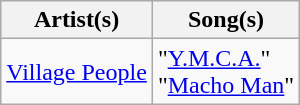<table class="wikitable plainrowheaders">
<tr>
<th scope="col">Artist(s)</th>
<th>Song(s)</th>
</tr>
<tr>
<td><a href='#'>Village People</a></td>
<td>"<a href='#'>Y.M.C.A.</a>"<br>"<a href='#'>Macho Man</a>"</td>
</tr>
</table>
